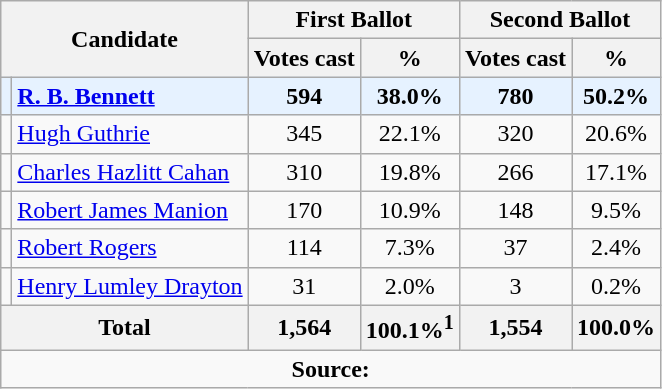<table class="wikitable">
<tr>
<th rowspan="2" colspan="2">Candidate</th>
<th colspan = "2">First Ballot</th>
<th colspan = "2">Second Ballot</th>
</tr>
<tr>
<th>Votes cast</th>
<th>%</th>
<th>Votes cast</th>
<th>%</th>
</tr>
<tr style="background:#E6F2FF">
<td></td>
<td><strong><a href='#'>R. B. Bennett</a></strong></td>
<td align = "center"><strong>594</strong></td>
<td align = "center"><strong>38.0%</strong></td>
<td align = "center"><strong>780</strong></td>
<td align = "center"><strong>50.2%</strong></td>
</tr>
<tr>
<td></td>
<td><a href='#'>Hugh Guthrie</a></td>
<td align = "center">345</td>
<td align = "center">22.1%</td>
<td align = "center">320</td>
<td align = "center">20.6%</td>
</tr>
<tr>
<td></td>
<td><a href='#'>Charles Hazlitt Cahan</a></td>
<td align = "center">310</td>
<td align = "center">19.8%</td>
<td align = "center">266</td>
<td align = "center">17.1%</td>
</tr>
<tr>
<td></td>
<td><a href='#'>Robert James Manion</a></td>
<td align = "center">170</td>
<td align = "center">10.9%</td>
<td align = "center">148</td>
<td align = "center">9.5%</td>
</tr>
<tr>
<td></td>
<td><a href='#'>Robert Rogers</a></td>
<td align = "center">114</td>
<td align = "center">7.3%</td>
<td align = "center">37</td>
<td align = "center">2.4%</td>
</tr>
<tr>
<td></td>
<td><a href='#'>Henry Lumley Drayton</a></td>
<td align = "center">31</td>
<td align = "center">2.0%</td>
<td align = "center">3</td>
<td align = "center">0.2%</td>
</tr>
<tr>
<th colspan = "2">Total</th>
<th>1,564</th>
<th>100.1%<sup>1</sup></th>
<th>1,554</th>
<th>100.0%</th>
</tr>
<tr>
<td align="center" colspan=6><strong>Source:</strong>  </td>
</tr>
</table>
